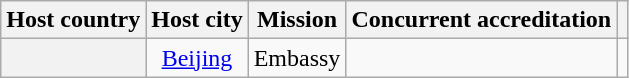<table class="wikitable plainrowheaders" style="text-align:center;">
<tr>
<th scope="col">Host country</th>
<th scope="col">Host city</th>
<th scope="col">Mission</th>
<th scope="col">Concurrent accreditation</th>
<th scope="col"></th>
</tr>
<tr>
<th scope="row"></th>
<td><a href='#'>Beijing</a></td>
<td>Embassy</td>
<td></td>
<td></td>
</tr>
</table>
